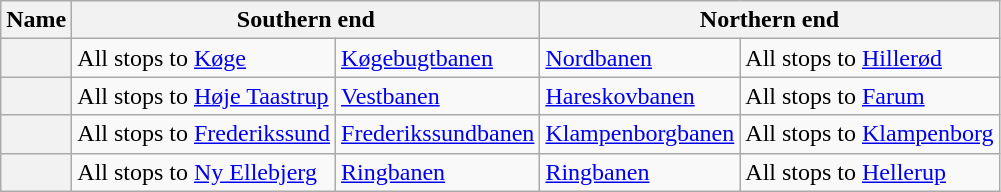<table class="wikitable">
<tr>
<th>Name</th>
<th colspan="2">Southern end</th>
<th colspan="2">Northern end</th>
</tr>
<tr>
<th></th>
<td>All stops to <a href='#'>Køge</a></td>
<td><a href='#'>Køgebugtbanen</a></td>
<td><a href='#'>Nordbanen</a></td>
<td>All stops to <a href='#'>Hillerød</a></td>
</tr>
<tr>
<th></th>
<td>All stops to <a href='#'>Høje Taastrup</a></td>
<td><a href='#'>Vestbanen</a></td>
<td><a href='#'>Hareskovbanen</a></td>
<td>All stops to <a href='#'>Farum</a></td>
</tr>
<tr>
<th></th>
<td>All stops to <a href='#'>Frederikssund</a></td>
<td><a href='#'>Frederikssundbanen</a></td>
<td><a href='#'>Klampenborgbanen</a></td>
<td>All stops to <a href='#'>Klampenborg</a></td>
</tr>
<tr>
<th></th>
<td>All stops to <a href='#'>Ny Ellebjerg</a></td>
<td><a href='#'>Ringbanen</a></td>
<td><a href='#'>Ringbanen</a></td>
<td>All stops to <a href='#'>Hellerup</a></td>
</tr>
</table>
